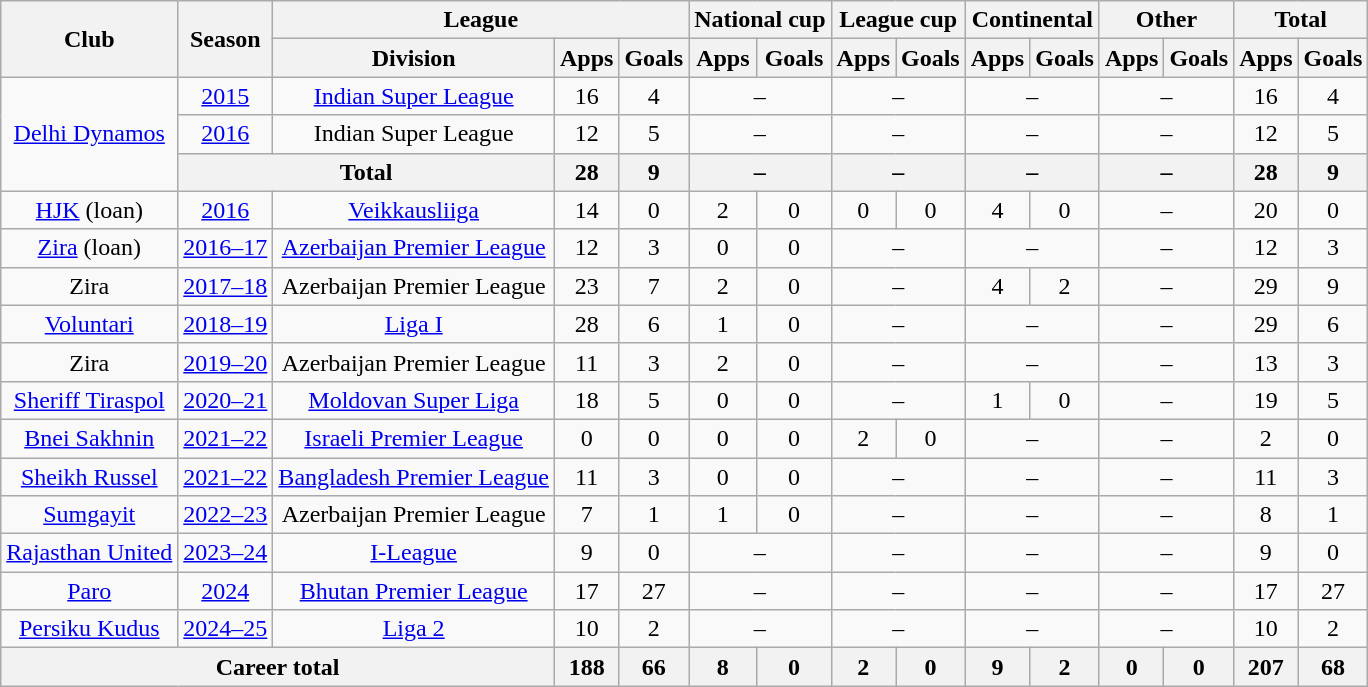<table class="wikitable" style="text-align: center;">
<tr>
<th rowspan="2">Club</th>
<th rowspan="2">Season</th>
<th colspan="3">League</th>
<th colspan="2">National cup</th>
<th colspan="2">League cup</th>
<th colspan="2">Continental</th>
<th colspan="2">Other</th>
<th colspan="2">Total</th>
</tr>
<tr>
<th>Division</th>
<th>Apps</th>
<th>Goals</th>
<th>Apps</th>
<th>Goals</th>
<th>Apps</th>
<th>Goals</th>
<th>Apps</th>
<th>Goals</th>
<th>Apps</th>
<th>Goals</th>
<th>Apps</th>
<th>Goals</th>
</tr>
<tr>
<td rowspan="3"><a href='#'>Delhi Dynamos</a></td>
<td><a href='#'>2015</a></td>
<td><a href='#'>Indian Super League</a></td>
<td>16</td>
<td>4</td>
<td colspan="2">–</td>
<td colspan="2">–</td>
<td colspan="2">–</td>
<td colspan="2">–</td>
<td>16</td>
<td>4</td>
</tr>
<tr>
<td><a href='#'>2016</a></td>
<td>Indian Super League</td>
<td>12</td>
<td>5</td>
<td colspan="2">–</td>
<td colspan="2">–</td>
<td colspan="2">–</td>
<td colspan="2">–</td>
<td>12</td>
<td>5</td>
</tr>
<tr>
<th colspan="2">Total</th>
<th>28</th>
<th>9</th>
<th colspan="2">–</th>
<th colspan="2">–</th>
<th colspan="2">–</th>
<th colspan="2">–</th>
<th>28</th>
<th>9</th>
</tr>
<tr>
<td><a href='#'>HJK</a> (loan)</td>
<td><a href='#'>2016</a></td>
<td><a href='#'>Veikkausliiga</a></td>
<td>14</td>
<td>0</td>
<td>2</td>
<td>0</td>
<td>0</td>
<td>0</td>
<td>4</td>
<td>0</td>
<td colspan="2">–</td>
<td>20</td>
<td>0</td>
</tr>
<tr>
<td><a href='#'>Zira</a> (loan)</td>
<td><a href='#'>2016–17</a></td>
<td><a href='#'>Azerbaijan Premier League</a></td>
<td>12</td>
<td>3</td>
<td>0</td>
<td>0</td>
<td colspan="2">–</td>
<td colspan="2">–</td>
<td colspan="2">–</td>
<td>12</td>
<td>3</td>
</tr>
<tr>
<td>Zira</td>
<td><a href='#'>2017–18</a></td>
<td>Azerbaijan Premier League</td>
<td>23</td>
<td>7</td>
<td>2</td>
<td>0</td>
<td colspan="2">–</td>
<td>4</td>
<td>2</td>
<td colspan="2">–</td>
<td>29</td>
<td>9</td>
</tr>
<tr>
<td><a href='#'>Voluntari</a></td>
<td><a href='#'>2018–19</a></td>
<td><a href='#'>Liga I</a></td>
<td>28</td>
<td>6</td>
<td>1</td>
<td>0</td>
<td colspan="2">–</td>
<td colspan="2">–</td>
<td colspan="2">–</td>
<td>29</td>
<td>6</td>
</tr>
<tr>
<td>Zira</td>
<td><a href='#'>2019–20</a></td>
<td>Azerbaijan Premier League</td>
<td>11</td>
<td>3</td>
<td>2</td>
<td>0</td>
<td colspan="2">–</td>
<td colspan="2">–</td>
<td colspan="2">–</td>
<td>13</td>
<td>3</td>
</tr>
<tr>
<td><a href='#'>Sheriff Tiraspol</a></td>
<td><a href='#'>2020–21</a></td>
<td><a href='#'>Moldovan Super Liga</a></td>
<td>18</td>
<td>5</td>
<td>0</td>
<td>0</td>
<td colspan="2">–</td>
<td>1</td>
<td>0</td>
<td colspan="2">–</td>
<td>19</td>
<td>5</td>
</tr>
<tr>
<td><a href='#'>Bnei Sakhnin</a></td>
<td><a href='#'>2021–22</a></td>
<td><a href='#'>Israeli Premier League</a></td>
<td>0</td>
<td>0</td>
<td>0</td>
<td>0</td>
<td>2</td>
<td>0</td>
<td colspan="2">–</td>
<td colspan="2">–</td>
<td>2</td>
<td>0</td>
</tr>
<tr>
<td><a href='#'>Sheikh Russel</a></td>
<td><a href='#'>2021–22</a></td>
<td><a href='#'>Bangladesh Premier League</a></td>
<td>11</td>
<td>3</td>
<td>0</td>
<td>0</td>
<td colspan="2">–</td>
<td colspan="2">–</td>
<td colspan="2">–</td>
<td>11</td>
<td>3</td>
</tr>
<tr>
<td><a href='#'>Sumgayit</a></td>
<td><a href='#'>2022–23</a></td>
<td>Azerbaijan Premier League</td>
<td>7</td>
<td>1</td>
<td>1</td>
<td>0</td>
<td colspan="2">–</td>
<td colspan="2">–</td>
<td colspan="2">–</td>
<td>8</td>
<td>1</td>
</tr>
<tr>
<td><a href='#'>Rajasthan United</a></td>
<td><a href='#'>2023–24</a></td>
<td><a href='#'>I-League</a></td>
<td>9</td>
<td>0</td>
<td colspan="2">–</td>
<td colspan="2">–</td>
<td colspan="2">–</td>
<td colspan="2">–</td>
<td>9</td>
<td>0</td>
</tr>
<tr>
<td><a href='#'>Paro</a></td>
<td><a href='#'>2024</a></td>
<td><a href='#'>Bhutan Premier League</a></td>
<td>17</td>
<td>27</td>
<td colspan="2">–</td>
<td colspan="2">–</td>
<td colspan="2">–</td>
<td colspan="2">–</td>
<td>17</td>
<td>27</td>
</tr>
<tr>
<td><a href='#'>Persiku Kudus</a></td>
<td><a href='#'>2024–25</a></td>
<td><a href='#'>Liga 2</a></td>
<td>10</td>
<td>2</td>
<td colspan="2">–</td>
<td colspan="2">–</td>
<td colspan="2">–</td>
<td colspan="2">–</td>
<td>10</td>
<td>2</td>
</tr>
<tr>
<th colspan="3">Career total</th>
<th>188</th>
<th>66</th>
<th>8</th>
<th>0</th>
<th>2</th>
<th>0</th>
<th>9</th>
<th>2</th>
<th>0</th>
<th>0</th>
<th>207</th>
<th>68</th>
</tr>
</table>
